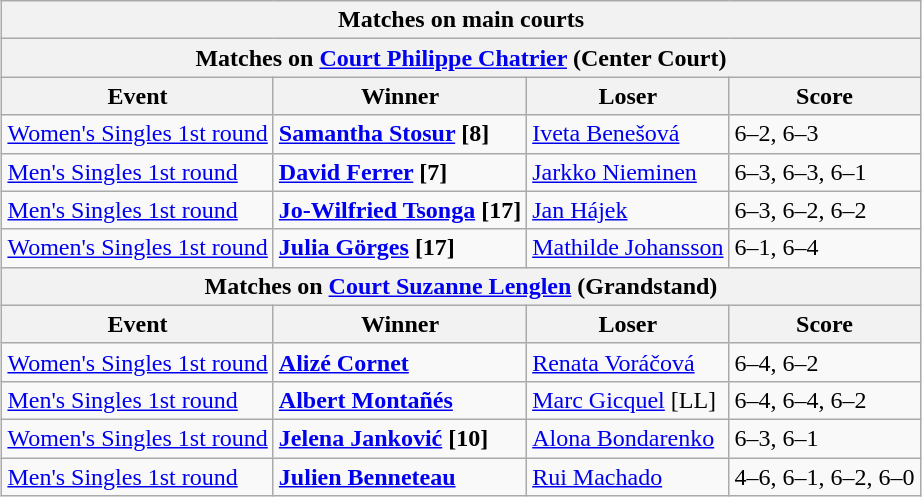<table class="wikitable collapsible uncollapsed" style=margin:auto>
<tr>
<th colspan=4 style=white-space:nowrap>Matches on main courts</th>
</tr>
<tr>
<th colspan=4><strong>Matches on <a href='#'>Court Philippe Chatrier</a> (Center Court)</strong></th>
</tr>
<tr>
<th>Event</th>
<th>Winner</th>
<th>Loser</th>
<th>Score</th>
</tr>
<tr>
<td><a href='#'>Women's Singles 1st round</a></td>
<td> <strong><a href='#'>Samantha Stosur</a> [8]</strong></td>
<td> <a href='#'>Iveta Benešová</a></td>
<td>6–2, 6–3</td>
</tr>
<tr>
<td><a href='#'>Men's Singles 1st round</a></td>
<td> <strong><a href='#'>David Ferrer</a> [7]</strong></td>
<td> <a href='#'>Jarkko Nieminen</a></td>
<td>6–3, 6–3, 6–1</td>
</tr>
<tr>
<td><a href='#'>Men's Singles 1st round</a></td>
<td> <strong><a href='#'>Jo-Wilfried Tsonga</a> [17]</strong></td>
<td> <a href='#'>Jan Hájek</a></td>
<td>6–3, 6–2, 6–2</td>
</tr>
<tr>
<td><a href='#'>Women's Singles 1st round</a></td>
<td> <strong><a href='#'>Julia Görges</a> [17]</strong></td>
<td> <a href='#'>Mathilde Johansson</a></td>
<td>6–1, 6–4</td>
</tr>
<tr>
<th colspan=4><strong>Matches on <a href='#'>Court Suzanne Lenglen</a> (Grandstand)</strong></th>
</tr>
<tr>
<th>Event</th>
<th>Winner</th>
<th>Loser</th>
<th>Score</th>
</tr>
<tr>
<td><a href='#'>Women's Singles 1st round</a></td>
<td> <strong><a href='#'>Alizé Cornet</a></strong></td>
<td> <a href='#'>Renata Voráčová</a></td>
<td>6–4, 6–2</td>
</tr>
<tr>
<td><a href='#'>Men's Singles 1st round</a></td>
<td> <strong><a href='#'>Albert Montañés</a></strong></td>
<td> <a href='#'>Marc Gicquel</a> [LL]</td>
<td>6–4, 6–4, 6–2</td>
</tr>
<tr>
<td><a href='#'>Women's Singles 1st round</a></td>
<td> <strong><a href='#'>Jelena Janković</a> [10]</strong></td>
<td> <a href='#'>Alona Bondarenko</a></td>
<td>6–3, 6–1</td>
</tr>
<tr>
<td><a href='#'>Men's Singles 1st round</a></td>
<td> <strong><a href='#'>Julien Benneteau</a></strong></td>
<td> <a href='#'>Rui Machado</a></td>
<td>4–6, 6–1, 6–2, 6–0</td>
</tr>
</table>
